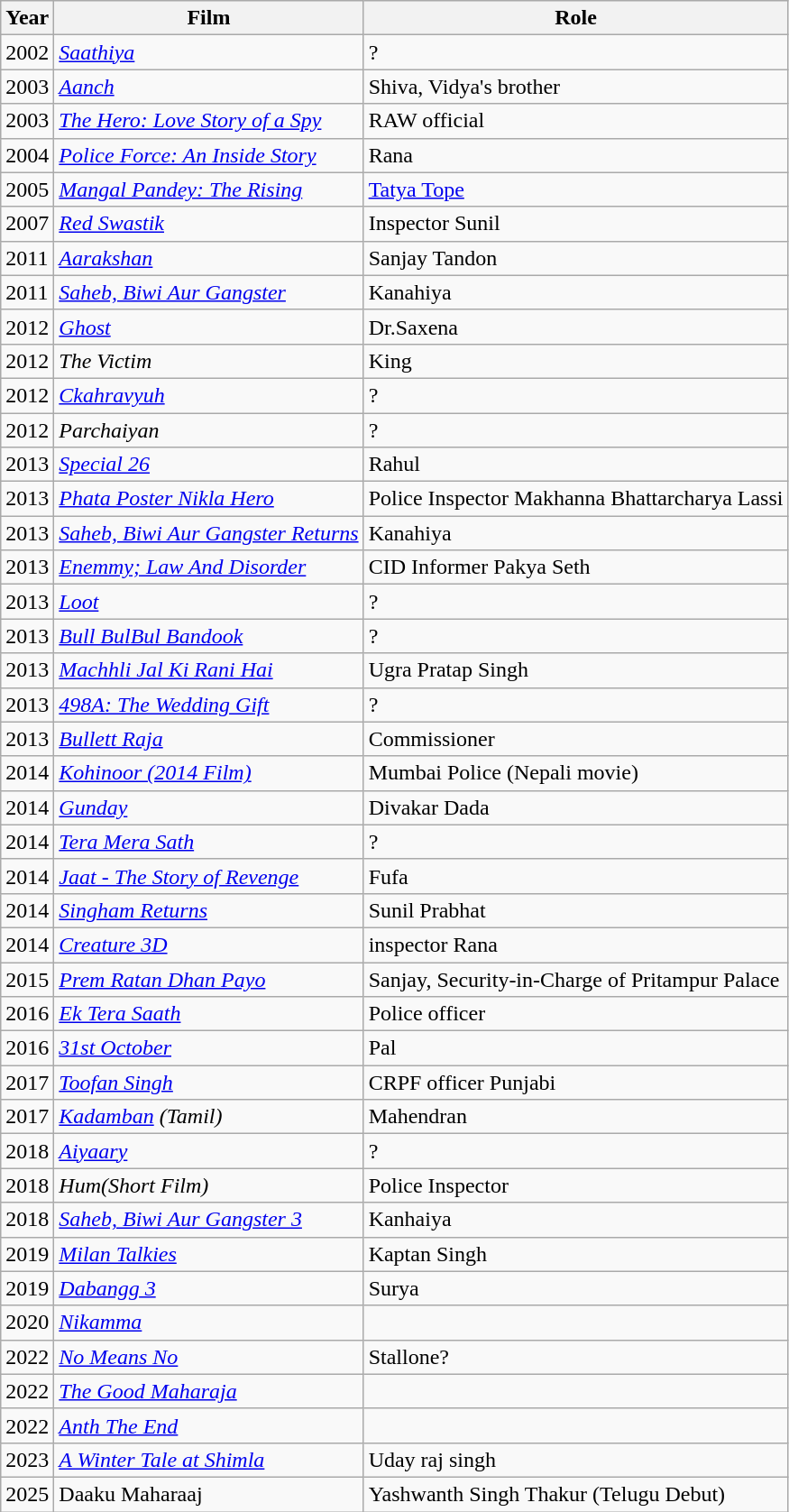<table class="wikitable sortable">
<tr>
<th>Year</th>
<th>Film</th>
<th>Role</th>
</tr>
<tr>
<td>2002</td>
<td><em><a href='#'>Saathiya</a> </em></td>
<td>?</td>
</tr>
<tr>
<td>2003</td>
<td><em><a href='#'>Aanch</a> </em></td>
<td>Shiva, Vidya's brother</td>
</tr>
<tr>
<td>2003</td>
<td><em><a href='#'>The Hero: Love Story of a Spy</a> </em></td>
<td>RAW official</td>
</tr>
<tr>
<td>2004</td>
<td><em><a href='#'>Police Force: An Inside Story</a></em></td>
<td>Rana</td>
</tr>
<tr>
<td>2005</td>
<td><em><a href='#'>Mangal Pandey: The Rising</a> </em></td>
<td><a href='#'>Tatya Tope</a></td>
</tr>
<tr>
<td>2007</td>
<td><em><a href='#'>Red Swastik</a> </em></td>
<td>Inspector Sunil</td>
</tr>
<tr>
<td>2011</td>
<td><em><a href='#'>Aarakshan</a></em></td>
<td>Sanjay Tandon</td>
</tr>
<tr>
<td>2011</td>
<td><em><a href='#'>Saheb, Biwi Aur Gangster</a> </em></td>
<td>Kanahiya</td>
</tr>
<tr>
<td>2012</td>
<td><em><a href='#'>Ghost</a> </em></td>
<td>Dr.Saxena</td>
</tr>
<tr>
<td>2012</td>
<td><em>The Victim </em></td>
<td>King</td>
</tr>
<tr>
<td>2012</td>
<td><em><a href='#'>Ckahravyuh</a> </em></td>
<td>?</td>
</tr>
<tr>
<td>2012</td>
<td><em>Parchaiyan</em></td>
<td>?</td>
</tr>
<tr>
<td>2013</td>
<td><em><a href='#'>Special 26</a> </em></td>
<td>Rahul</td>
</tr>
<tr>
<td>2013</td>
<td><em><a href='#'>Phata Poster Nikla Hero</a> </em></td>
<td>Police Inspector Makhanna Bhattarcharya Lassi</td>
</tr>
<tr>
<td>2013</td>
<td><em><a href='#'>Saheb, Biwi Aur Gangster Returns</a></em></td>
<td>Kanahiya</td>
</tr>
<tr>
<td>2013</td>
<td><em><a href='#'>Enemmy; Law And Disorder</a></em></td>
<td>CID Informer Pakya Seth</td>
</tr>
<tr>
<td>2013</td>
<td><em><a href='#'>Loot</a></em></td>
<td>?</td>
</tr>
<tr>
<td>2013</td>
<td><em><a href='#'>Bull BulBul Bandook</a></em></td>
<td>?</td>
</tr>
<tr>
<td>2013</td>
<td><em><a href='#'>Machhli Jal Ki Rani Hai</a></em></td>
<td>Ugra Pratap Singh</td>
</tr>
<tr>
<td>2013</td>
<td><em><a href='#'>498A: The Wedding Gift</a></em></td>
<td>?</td>
</tr>
<tr>
<td>2013</td>
<td><em><a href='#'>Bullett Raja</a></em></td>
<td>Commissioner</td>
</tr>
<tr>
<td>2014</td>
<td><em><a href='#'>Kohinoor (2014 Film)</a></em></td>
<td>Mumbai Police (Nepali movie)</td>
</tr>
<tr>
<td>2014</td>
<td><em><a href='#'>Gunday</a></em></td>
<td>Divakar Dada</td>
</tr>
<tr>
<td>2014</td>
<td><em><a href='#'>Tera Mera Sath</a></em></td>
<td>?</td>
</tr>
<tr>
<td>2014</td>
<td><em><a href='#'>Jaat - The Story of Revenge</a></em></td>
<td>Fufa</td>
</tr>
<tr>
<td>2014</td>
<td><em><a href='#'>Singham Returns</a></em></td>
<td>Sunil Prabhat</td>
</tr>
<tr>
<td>2014</td>
<td><em><a href='#'>Creature 3D</a> </em></td>
<td>inspector Rana</td>
</tr>
<tr>
<td>2015</td>
<td><em><a href='#'>Prem Ratan Dhan Payo</a></em></td>
<td>Sanjay, Security-in-Charge of Pritampur Palace</td>
</tr>
<tr>
<td>2016</td>
<td><em><a href='#'>Ek Tera Saath</a> </em></td>
<td>Police officer</td>
</tr>
<tr>
<td>2016</td>
<td><em><a href='#'>31st October</a></em></td>
<td>Pal</td>
</tr>
<tr>
<td>2017</td>
<td><em><a href='#'>Toofan Singh</a></em></td>
<td>CRPF officer Punjabi</td>
</tr>
<tr>
<td>2017</td>
<td><em><a href='#'>Kadamban</a> (Tamil) </em></td>
<td>Mahendran</td>
</tr>
<tr>
<td>2018</td>
<td><em><a href='#'>Aiyaary</a></em></td>
<td>?</td>
</tr>
<tr>
<td>2018</td>
<td><em> Hum(Short Film)</em></td>
<td>Police Inspector</td>
</tr>
<tr>
<td>2018</td>
<td><em><a href='#'>Saheb, Biwi Aur Gangster 3</a> </em></td>
<td>Kanhaiya</td>
</tr>
<tr>
<td>2019</td>
<td><em><a href='#'>Milan Talkies</a> </em></td>
<td>Kaptan Singh</td>
</tr>
<tr>
<td>2019</td>
<td><em><a href='#'>Dabangg 3</a></em></td>
<td>Surya</td>
</tr>
<tr>
<td>2020</td>
<td><em><a href='#'>Nikamma</a></em></td>
<td></td>
</tr>
<tr>
<td>2022</td>
<td><em><a href='#'>No Means No</a></em></td>
<td>Stallone?</td>
</tr>
<tr>
<td>2022</td>
<td><em><a href='#'>The Good Maharaja</a></em></td>
<td></td>
</tr>
<tr>
<td>2022</td>
<td><em><a href='#'>Anth The End</a></em></td>
<td></td>
</tr>
<tr>
<td>2023</td>
<td><em><a href='#'>A Winter Tale at Shimla</a> </em></td>
<td>Uday raj singh</td>
</tr>
<tr>
<td>2025</td>
<td>Daaku Maharaaj</td>
<td>Yashwanth Singh Thakur (Telugu Debut)</td>
</tr>
</table>
